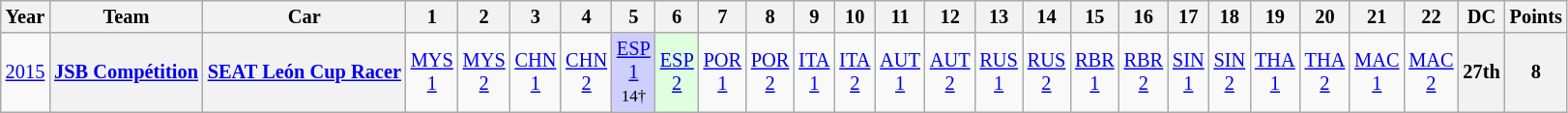<table class="wikitable" style="text-align:center; font-size:85%">
<tr>
<th>Year</th>
<th>Team</th>
<th>Car</th>
<th>1</th>
<th>2</th>
<th>3</th>
<th>4</th>
<th>5</th>
<th>6</th>
<th>7</th>
<th>8</th>
<th>9</th>
<th>10</th>
<th>11</th>
<th>12</th>
<th>13</th>
<th>14</th>
<th>15</th>
<th>16</th>
<th>17</th>
<th>18</th>
<th>19</th>
<th>20</th>
<th>21</th>
<th>22</th>
<th>DC</th>
<th>Points</th>
</tr>
<tr>
<td><a href='#'>2015</a></td>
<th><a href='#'>JSB Compétition</a></th>
<th><a href='#'>SEAT León Cup Racer</a></th>
<td style="background:#;"><a href='#'>MYS<br>1</a></td>
<td style="background:#;"><a href='#'>MYS<br>2</a></td>
<td style="background:#;"><a href='#'>CHN<br>1</a></td>
<td style="background:#;"><a href='#'>CHN<br>2</a></td>
<td style="background:#CFCFFF;"><a href='#'>ESP<br>1</a><br><small>14†</small></td>
<td style="background:#DFFFDF;"><a href='#'>ESP<br>2</a><br></td>
<td style="background:#;"><a href='#'>POR<br>1</a></td>
<td style="background:#;"><a href='#'>POR<br>2</a></td>
<td style="background:#;"><a href='#'>ITA<br>1</a></td>
<td style="background:#;"><a href='#'>ITA<br>2</a></td>
<td style="background:#;"><a href='#'>AUT<br>1</a></td>
<td style="background:#;"><a href='#'>AUT<br>2</a></td>
<td style="background:#;"><a href='#'>RUS<br>1</a></td>
<td style="background:#;"><a href='#'>RUS<br>2</a></td>
<td style="background:#;"><a href='#'>RBR<br>1</a></td>
<td style="background:#;"><a href='#'>RBR<br>2</a></td>
<td style="background:#;"><a href='#'>SIN<br>1</a></td>
<td style="background:#;"><a href='#'>SIN<br>2</a></td>
<td style="background:#;"><a href='#'>THA<br>1</a></td>
<td style="background:#;"><a href='#'>THA<br>2</a></td>
<td style="background:#;"><a href='#'>MAC<br>1</a></td>
<td style="background:#;"><a href='#'>MAC<br>2</a></td>
<th>27th</th>
<th>8</th>
</tr>
</table>
